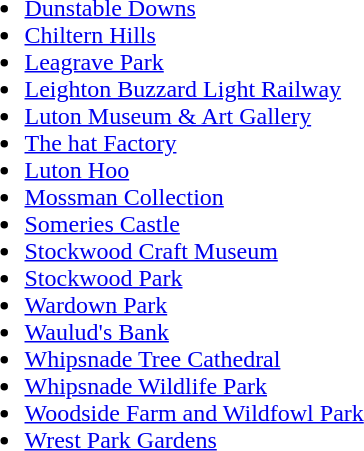<table>
<tr>
<td valign="top"><br><ul><li>  <a href='#'>Dunstable Downs</a></li><li>  <a href='#'>Chiltern Hills</a></li><li>  <a href='#'>Leagrave Park</a></li><li>  <a href='#'>Leighton Buzzard Light Railway</a></li><li> <a href='#'>Luton Museum & Art Gallery</a></li><li><a href='#'>The hat Factory</a></li><li>  <a href='#'>Luton Hoo</a></li><li> <a href='#'>Mossman Collection</a></li><li>  <a href='#'>Someries Castle</a></li><li>  <a href='#'>Stockwood Craft Museum</a></li><li> <a href='#'>Stockwood Park</a></li><li> <a href='#'>Wardown Park</a></li><li>  <a href='#'>Waulud's Bank</a></li><li> <a href='#'>Whipsnade Tree Cathedral</a></li><li>  <a href='#'>Whipsnade Wildlife Park</a></li><li><a href='#'>Woodside Farm and Wildfowl Park</a></li><li> <a href='#'>Wrest Park Gardens</a></li></ul></td>
</tr>
</table>
